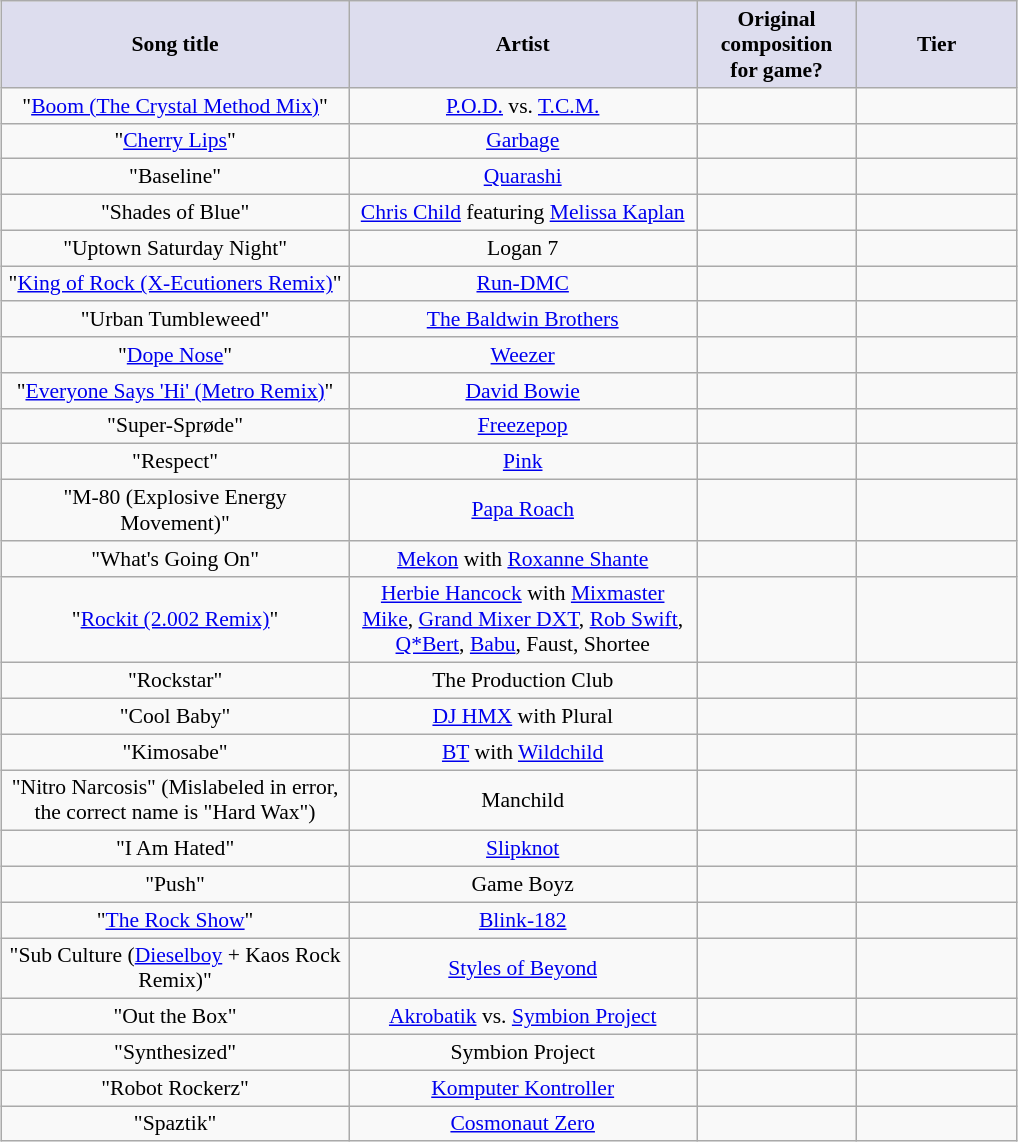<table class="wikitable sortable" style="font-size:90%; text-align:center; margin: 5px;">
<tr>
<th style="background:#ddddee;" width=225>Song title</th>
<th style="background:#ddddee;" width=225>Artist</th>
<th style="background:#ddddee;" width=100>Original composition<br> for game?</th>
<th style="background:#ddddee;" width=100>Tier</th>
</tr>
<tr>
<td>"<a href='#'>Boom (The Crystal Method Mix)</a>"</td>
<td><a href='#'>P.O.D.</a> vs. <a href='#'>T.C.M.</a></td>
<td></td>
<td></td>
</tr>
<tr>
<td>"<a href='#'>Cherry Lips</a>"</td>
<td><a href='#'>Garbage</a></td>
<td></td>
<td></td>
</tr>
<tr>
<td>"Baseline"</td>
<td><a href='#'>Quarashi</a></td>
<td></td>
<td></td>
</tr>
<tr>
<td>"Shades of Blue"</td>
<td><a href='#'>Chris Child</a> featuring <a href='#'>Melissa Kaplan</a></td>
<td></td>
<td></td>
</tr>
<tr>
<td>"Uptown Saturday Night"</td>
<td>Logan 7</td>
<td></td>
<td></td>
</tr>
<tr>
<td>"<a href='#'>King of Rock (X-Ecutioners Remix)</a>"</td>
<td><a href='#'>Run-DMC</a></td>
<td></td>
<td></td>
</tr>
<tr>
<td>"Urban Tumbleweed"</td>
<td><a href='#'>The Baldwin Brothers</a></td>
<td></td>
<td></td>
</tr>
<tr>
<td>"<a href='#'>Dope Nose</a>"</td>
<td><a href='#'>Weezer</a></td>
<td></td>
<td></td>
</tr>
<tr>
<td>"<a href='#'>Everyone Says 'Hi' (Metro Remix)</a>"</td>
<td><a href='#'>David Bowie</a></td>
<td></td>
<td></td>
</tr>
<tr>
<td>"Super-Sprøde"</td>
<td><a href='#'>Freezepop</a></td>
<td></td>
<td></td>
</tr>
<tr>
<td>"Respect"</td>
<td><a href='#'>Pink</a></td>
<td></td>
<td></td>
</tr>
<tr>
<td>"M-80 (Explosive Energy Movement)"</td>
<td><a href='#'>Papa Roach</a></td>
<td></td>
<td></td>
</tr>
<tr>
<td>"What's Going On"</td>
<td><a href='#'>Mekon</a> with <a href='#'>Roxanne Shante</a></td>
<td></td>
<td></td>
</tr>
<tr>
<td>"<a href='#'>Rockit (2.002 Remix)</a>"</td>
<td><a href='#'>Herbie Hancock</a> with <a href='#'>Mixmaster Mike</a>, <a href='#'>Grand Mixer DXT</a>, <a href='#'>Rob Swift</a>, <a href='#'>Q*Bert</a>, <a href='#'>Babu</a>, Faust, Shortee</td>
<td></td>
<td></td>
</tr>
<tr>
<td>"Rockstar"</td>
<td>The Production Club</td>
<td></td>
<td></td>
</tr>
<tr>
<td>"Cool Baby"</td>
<td><a href='#'>DJ HMX</a> with Plural</td>
<td></td>
<td></td>
</tr>
<tr>
<td>"Kimosabe"</td>
<td><a href='#'>BT</a> with <a href='#'>Wildchild</a></td>
<td></td>
<td></td>
</tr>
<tr>
<td>"Nitro Narcosis" (Mislabeled in error, the correct name is "Hard Wax")</td>
<td>Manchild</td>
<td></td>
<td></td>
</tr>
<tr>
<td>"I Am Hated"</td>
<td><a href='#'>Slipknot</a></td>
<td></td>
<td></td>
</tr>
<tr>
<td>"Push"</td>
<td>Game Boyz</td>
<td></td>
<td></td>
</tr>
<tr>
<td>"<a href='#'>The Rock Show</a>"</td>
<td><a href='#'>Blink-182</a></td>
<td></td>
<td></td>
</tr>
<tr>
<td>"Sub Culture (<a href='#'>Dieselboy</a> + Kaos Rock Remix)"</td>
<td><a href='#'>Styles of Beyond</a></td>
<td></td>
<td></td>
</tr>
<tr>
<td>"Out the Box"</td>
<td><a href='#'>Akrobatik</a> vs. <a href='#'>Symbion Project</a></td>
<td></td>
<td></td>
</tr>
<tr>
<td>"Synthesized"</td>
<td>Symbion Project</td>
<td></td>
<td></td>
</tr>
<tr>
<td>"Robot Rockerz"</td>
<td><a href='#'>Komputer Kontroller</a></td>
<td></td>
<td></td>
</tr>
<tr>
<td>"Spaztik"</td>
<td><a href='#'>Cosmonaut Zero</a></td>
<td></td>
<td></td>
</tr>
</table>
